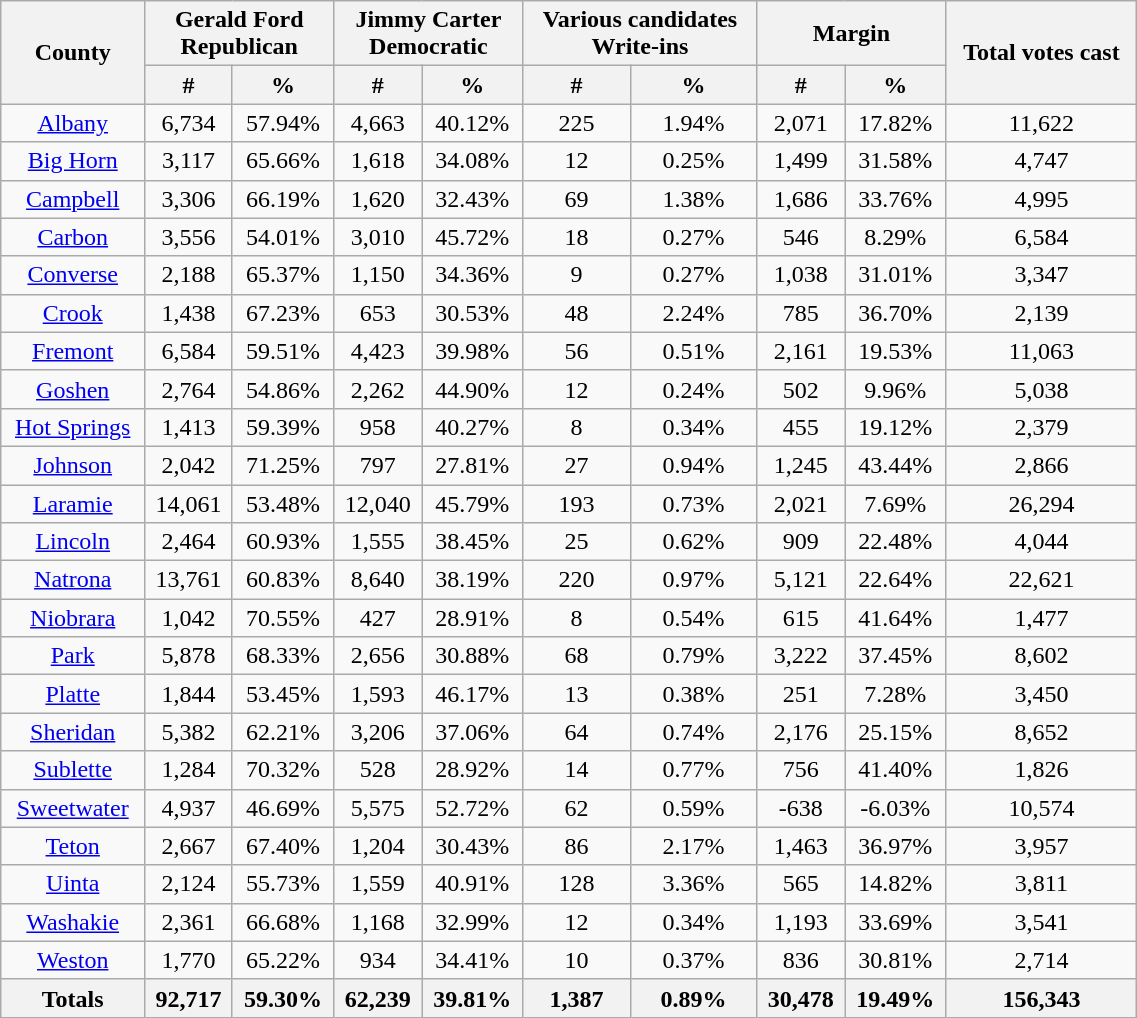<table width="60%"  class="wikitable sortable" style="text-align:center">
<tr>
<th style="text-align:center;" rowspan="2">County</th>
<th style="text-align:center;" colspan="2">Gerald Ford<br>Republican</th>
<th style="text-align:center;" colspan="2">Jimmy Carter <br>Democratic</th>
<th style="text-align:center;" colspan="2">Various candidates<br>Write-ins</th>
<th style="text-align:center;" colspan="2">Margin</th>
<th style="text-align:center;" rowspan="2">Total votes cast</th>
</tr>
<tr>
<th style="text-align:center;" data-sort-type="number">#</th>
<th style="text-align:center;" data-sort-type="number">%</th>
<th style="text-align:center;" data-sort-type="number">#</th>
<th style="text-align:center;" data-sort-type="number">%</th>
<th style="text-align:center;" data-sort-type="number">#</th>
<th style="text-align:center;" data-sort-type="number">%</th>
<th style="text-align:center;" data-sort-type="number">#</th>
<th style="text-align:center;" data-sort-type="number">%</th>
</tr>
<tr style="text-align:center;">
<td><a href='#'>Albany</a></td>
<td>6,734</td>
<td>57.94%</td>
<td>4,663</td>
<td>40.12%</td>
<td>225</td>
<td>1.94%</td>
<td>2,071</td>
<td>17.82%</td>
<td>11,622</td>
</tr>
<tr style="text-align:center;">
<td><a href='#'>Big Horn</a></td>
<td>3,117</td>
<td>65.66%</td>
<td>1,618</td>
<td>34.08%</td>
<td>12</td>
<td>0.25%</td>
<td>1,499</td>
<td>31.58%</td>
<td>4,747</td>
</tr>
<tr style="text-align:center;">
<td><a href='#'>Campbell</a></td>
<td>3,306</td>
<td>66.19%</td>
<td>1,620</td>
<td>32.43%</td>
<td>69</td>
<td>1.38%</td>
<td>1,686</td>
<td>33.76%</td>
<td>4,995</td>
</tr>
<tr style="text-align:center;">
<td><a href='#'>Carbon</a></td>
<td>3,556</td>
<td>54.01%</td>
<td>3,010</td>
<td>45.72%</td>
<td>18</td>
<td>0.27%</td>
<td>546</td>
<td>8.29%</td>
<td>6,584</td>
</tr>
<tr style="text-align:center;">
<td><a href='#'>Converse</a></td>
<td>2,188</td>
<td>65.37%</td>
<td>1,150</td>
<td>34.36%</td>
<td>9</td>
<td>0.27%</td>
<td>1,038</td>
<td>31.01%</td>
<td>3,347</td>
</tr>
<tr style="text-align:center;">
<td><a href='#'>Crook</a></td>
<td>1,438</td>
<td>67.23%</td>
<td>653</td>
<td>30.53%</td>
<td>48</td>
<td>2.24%</td>
<td>785</td>
<td>36.70%</td>
<td>2,139</td>
</tr>
<tr style="text-align:center;">
<td><a href='#'>Fremont</a></td>
<td>6,584</td>
<td>59.51%</td>
<td>4,423</td>
<td>39.98%</td>
<td>56</td>
<td>0.51%</td>
<td>2,161</td>
<td>19.53%</td>
<td>11,063</td>
</tr>
<tr style="text-align:center;">
<td><a href='#'>Goshen</a></td>
<td>2,764</td>
<td>54.86%</td>
<td>2,262</td>
<td>44.90%</td>
<td>12</td>
<td>0.24%</td>
<td>502</td>
<td>9.96%</td>
<td>5,038</td>
</tr>
<tr style="text-align:center;">
<td><a href='#'>Hot Springs</a></td>
<td>1,413</td>
<td>59.39%</td>
<td>958</td>
<td>40.27%</td>
<td>8</td>
<td>0.34%</td>
<td>455</td>
<td>19.12%</td>
<td>2,379</td>
</tr>
<tr style="text-align:center;">
<td><a href='#'>Johnson</a></td>
<td>2,042</td>
<td>71.25%</td>
<td>797</td>
<td>27.81%</td>
<td>27</td>
<td>0.94%</td>
<td>1,245</td>
<td>43.44%</td>
<td>2,866</td>
</tr>
<tr style="text-align:center;">
<td><a href='#'>Laramie</a></td>
<td>14,061</td>
<td>53.48%</td>
<td>12,040</td>
<td>45.79%</td>
<td>193</td>
<td>0.73%</td>
<td>2,021</td>
<td>7.69%</td>
<td>26,294</td>
</tr>
<tr style="text-align:center;">
<td><a href='#'>Lincoln</a></td>
<td>2,464</td>
<td>60.93%</td>
<td>1,555</td>
<td>38.45%</td>
<td>25</td>
<td>0.62%</td>
<td>909</td>
<td>22.48%</td>
<td>4,044</td>
</tr>
<tr style="text-align:center;">
<td><a href='#'>Natrona</a></td>
<td>13,761</td>
<td>60.83%</td>
<td>8,640</td>
<td>38.19%</td>
<td>220</td>
<td>0.97%</td>
<td>5,121</td>
<td>22.64%</td>
<td>22,621</td>
</tr>
<tr style="text-align:center;">
<td><a href='#'>Niobrara</a></td>
<td>1,042</td>
<td>70.55%</td>
<td>427</td>
<td>28.91%</td>
<td>8</td>
<td>0.54%</td>
<td>615</td>
<td>41.64%</td>
<td>1,477</td>
</tr>
<tr style="text-align:center;">
<td><a href='#'>Park</a></td>
<td>5,878</td>
<td>68.33%</td>
<td>2,656</td>
<td>30.88%</td>
<td>68</td>
<td>0.79%</td>
<td>3,222</td>
<td>37.45%</td>
<td>8,602</td>
</tr>
<tr style="text-align:center;">
<td><a href='#'>Platte</a></td>
<td>1,844</td>
<td>53.45%</td>
<td>1,593</td>
<td>46.17%</td>
<td>13</td>
<td>0.38%</td>
<td>251</td>
<td>7.28%</td>
<td>3,450</td>
</tr>
<tr style="text-align:center;">
<td><a href='#'>Sheridan</a></td>
<td>5,382</td>
<td>62.21%</td>
<td>3,206</td>
<td>37.06%</td>
<td>64</td>
<td>0.74%</td>
<td>2,176</td>
<td>25.15%</td>
<td>8,652</td>
</tr>
<tr style="text-align:center;">
<td><a href='#'>Sublette</a></td>
<td>1,284</td>
<td>70.32%</td>
<td>528</td>
<td>28.92%</td>
<td>14</td>
<td>0.77%</td>
<td>756</td>
<td>41.40%</td>
<td>1,826</td>
</tr>
<tr style="text-align:center;">
<td><a href='#'>Sweetwater</a></td>
<td>4,937</td>
<td>46.69%</td>
<td>5,575</td>
<td>52.72%</td>
<td>62</td>
<td>0.59%</td>
<td>-638</td>
<td>-6.03%</td>
<td>10,574</td>
</tr>
<tr style="text-align:center;">
<td><a href='#'>Teton</a></td>
<td>2,667</td>
<td>67.40%</td>
<td>1,204</td>
<td>30.43%</td>
<td>86</td>
<td>2.17%</td>
<td>1,463</td>
<td>36.97%</td>
<td>3,957</td>
</tr>
<tr style="text-align:center;">
<td><a href='#'>Uinta</a></td>
<td>2,124</td>
<td>55.73%</td>
<td>1,559</td>
<td>40.91%</td>
<td>128</td>
<td>3.36%</td>
<td>565</td>
<td>14.82%</td>
<td>3,811</td>
</tr>
<tr style="text-align:center;">
<td><a href='#'>Washakie</a></td>
<td>2,361</td>
<td>66.68%</td>
<td>1,168</td>
<td>32.99%</td>
<td>12</td>
<td>0.34%</td>
<td>1,193</td>
<td>33.69%</td>
<td>3,541</td>
</tr>
<tr style="text-align:center;">
<td><a href='#'>Weston</a></td>
<td>1,770</td>
<td>65.22%</td>
<td>934</td>
<td>34.41%</td>
<td>10</td>
<td>0.37%</td>
<td>836</td>
<td>30.81%</td>
<td>2,714</td>
</tr>
<tr style="text-align:center;">
<th>Totals</th>
<th>92,717</th>
<th>59.30%</th>
<th>62,239</th>
<th>39.81%</th>
<th>1,387</th>
<th>0.89%</th>
<th>30,478</th>
<th>19.49%</th>
<th>156,343</th>
</tr>
</table>
